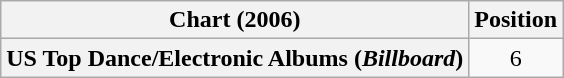<table class="wikitable plainrowheaders" style="text-align:center">
<tr>
<th scope="col">Chart (2006)</th>
<th scope="col">Position</th>
</tr>
<tr>
<th scope="row">US Top Dance/Electronic Albums (<em>Billboard</em>)</th>
<td>6</td>
</tr>
</table>
